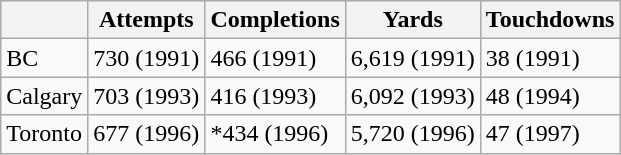<table class="wikitable">
<tr>
<th></th>
<th>Attempts</th>
<th>Completions</th>
<th>Yards</th>
<th>Touchdowns</th>
</tr>
<tr>
<td>BC</td>
<td>730 (1991)</td>
<td>466 (1991)</td>
<td>6,619 (1991)</td>
<td>38 (1991)</td>
</tr>
<tr>
<td>Calgary</td>
<td>703 (1993)</td>
<td>416 (1993)</td>
<td>6,092 (1993)</td>
<td>48 (1994)</td>
</tr>
<tr>
<td>Toronto</td>
<td>677 (1996)</td>
<td>*434 (1996)</td>
<td>5,720 (1996)</td>
<td>47 (1997)</td>
</tr>
</table>
